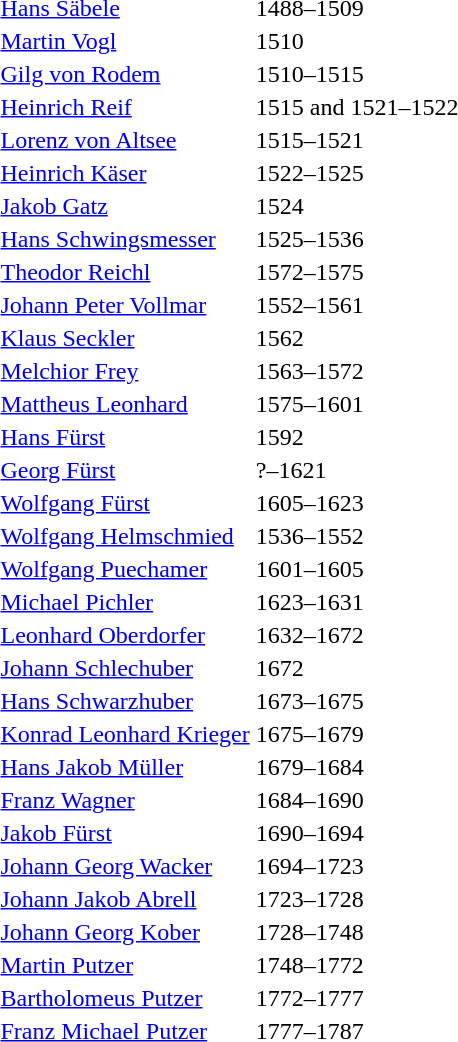<table>
<tr>
<td><a href='#'>Hans Säbele</a></td>
<td>1488–1509</td>
</tr>
<tr>
<td><a href='#'>Martin Vogl</a></td>
<td>1510</td>
</tr>
<tr>
<td><a href='#'>Gilg von Rodem</a></td>
<td>1510–1515</td>
</tr>
<tr>
<td><a href='#'>Heinrich Reif</a></td>
<td>1515 and 1521–1522</td>
</tr>
<tr>
<td><a href='#'>Lorenz von Altsee</a></td>
<td>1515–1521</td>
</tr>
<tr>
<td><a href='#'>Heinrich Käser</a></td>
<td>1522–1525</td>
</tr>
<tr>
<td><a href='#'>Jakob Gatz</a></td>
<td>1524</td>
</tr>
<tr>
<td><a href='#'>Hans Schwingsmesser</a></td>
<td>1525–1536</td>
</tr>
<tr>
<td><a href='#'>Theodor Reichl</a></td>
<td>1572–1575</td>
</tr>
<tr>
<td><a href='#'>Johann Peter Vollmar</a></td>
<td>1552–1561</td>
</tr>
<tr>
<td><a href='#'>Klaus Seckler</a></td>
<td>1562</td>
</tr>
<tr>
<td><a href='#'>Melchior Frey</a></td>
<td>1563–1572</td>
</tr>
<tr>
<td><a href='#'>Mattheus Leonhard</a></td>
<td>1575–1601</td>
</tr>
<tr>
<td><a href='#'>Hans Fürst</a></td>
<td>1592</td>
</tr>
<tr>
<td><a href='#'>Georg Fürst</a></td>
<td>?–1621</td>
</tr>
<tr>
<td><a href='#'>Wolfgang Fürst</a></td>
<td>1605–1623</td>
</tr>
<tr>
<td><a href='#'>Wolfgang Helmschmied</a></td>
<td>1536–1552</td>
</tr>
<tr>
<td><a href='#'>Wolfgang Puechamer</a></td>
<td>1601–1605</td>
</tr>
<tr>
<td><a href='#'>Michael Pichler</a></td>
<td>1623–1631</td>
</tr>
<tr>
<td><a href='#'>Leonhard Oberdorfer</a></td>
<td>1632–1672</td>
</tr>
<tr>
<td><a href='#'>Johann Schlechuber</a></td>
<td>1672</td>
</tr>
<tr>
<td><a href='#'>Hans Schwarzhuber</a></td>
<td>1673–1675</td>
</tr>
<tr>
<td><a href='#'>Konrad Leonhard Krieger</a></td>
<td>1675–1679</td>
</tr>
<tr>
<td><a href='#'>Hans Jakob Müller</a></td>
<td>1679–1684</td>
</tr>
<tr>
<td><a href='#'>Franz Wagner</a></td>
<td>1684–1690</td>
</tr>
<tr>
<td><a href='#'>Jakob Fürst</a></td>
<td>1690–1694</td>
</tr>
<tr>
<td><a href='#'>Johann Georg Wacker</a></td>
<td>1694–1723</td>
</tr>
<tr>
<td><a href='#'>Johann Jakob Abrell</a></td>
<td>1723–1728</td>
</tr>
<tr>
<td><a href='#'>Johann Georg Kober</a></td>
<td>1728–1748</td>
</tr>
<tr>
<td><a href='#'>Martin Putzer</a></td>
<td>1748–1772</td>
</tr>
<tr>
<td><a href='#'>Bartholomeus Putzer</a></td>
<td>1772–1777</td>
</tr>
<tr>
<td><a href='#'>Franz Michael Putzer</a></td>
<td>1777–1787</td>
</tr>
</table>
